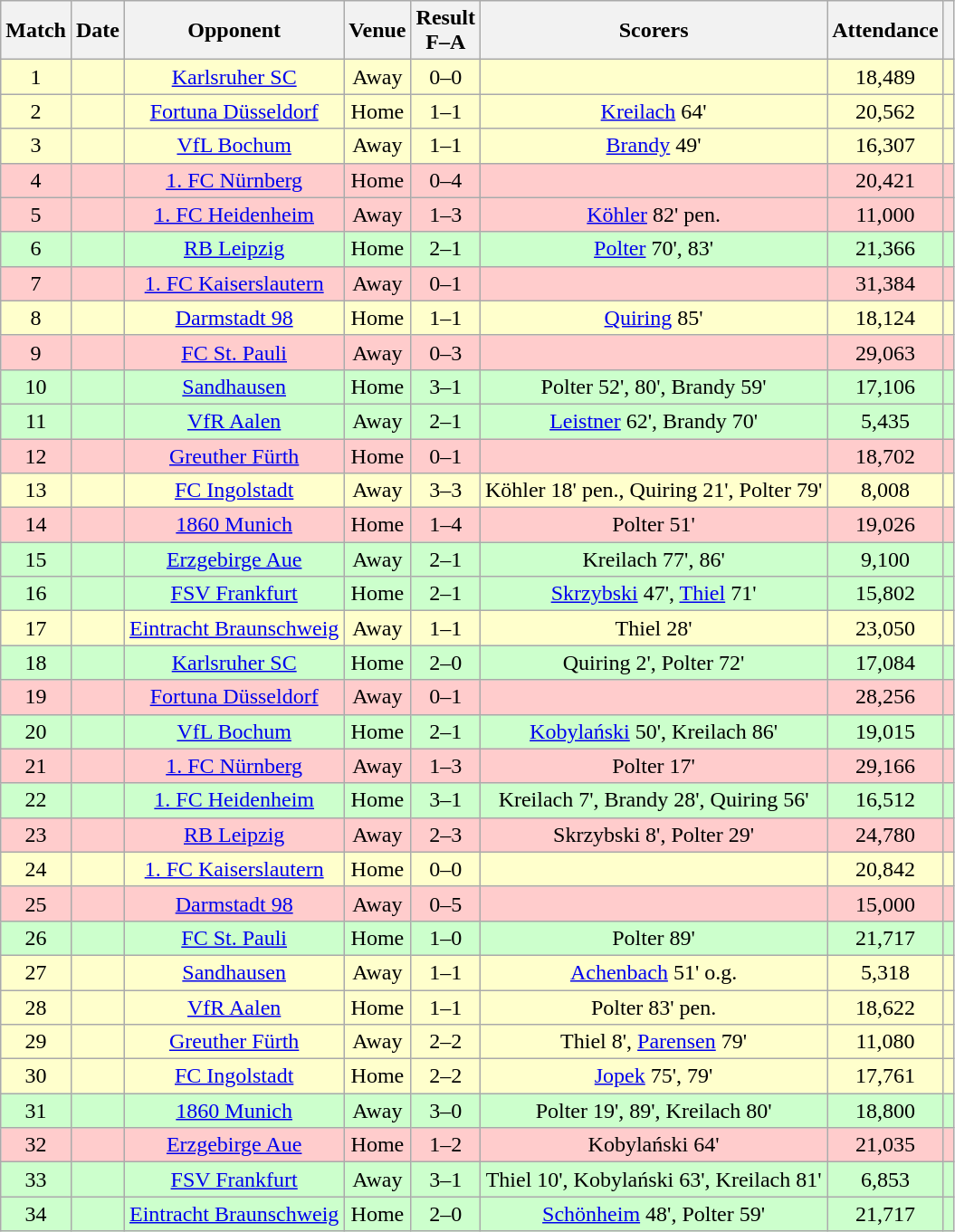<table class="wikitable sortable" style="text-align:center">
<tr>
<th>Match</th>
<th>Date</th>
<th>Opponent</th>
<th>Venue</th>
<th>Result<br>F–A</th>
<th class="unsortable">Scorers</th>
<th>Attendance</th>
<th class="unsortable"></th>
</tr>
<tr style="background:#ffc">
<td>1</td>
<td></td>
<td><a href='#'>Karlsruher SC</a></td>
<td>Away</td>
<td>0–0</td>
<td></td>
<td>18,489</td>
<td></td>
</tr>
<tr style="background:#ffc">
<td>2</td>
<td></td>
<td><a href='#'>Fortuna Düsseldorf</a></td>
<td>Home</td>
<td>1–1</td>
<td><a href='#'>Kreilach</a> 64'</td>
<td>20,562</td>
<td></td>
</tr>
<tr style="background:#ffc">
<td>3</td>
<td></td>
<td><a href='#'>VfL Bochum</a></td>
<td>Away</td>
<td>1–1</td>
<td><a href='#'>Brandy</a> 49'</td>
<td>16,307</td>
<td></td>
</tr>
<tr style="background:#fcc" for a loss.>
<td>4</td>
<td></td>
<td><a href='#'>1. FC Nürnberg</a></td>
<td>Home</td>
<td>0–4</td>
<td></td>
<td>20,421</td>
<td></td>
</tr>
<tr style="background:#fcc">
<td>5</td>
<td></td>
<td><a href='#'>1. FC Heidenheim</a></td>
<td>Away</td>
<td>1–3</td>
<td><a href='#'>Köhler</a> 82' pen.</td>
<td>11,000</td>
<td></td>
</tr>
<tr style="background:#cfc">
<td>6</td>
<td></td>
<td><a href='#'>RB Leipzig</a></td>
<td>Home</td>
<td>2–1</td>
<td><a href='#'>Polter</a> 70', 83'</td>
<td>21,366</td>
<td></td>
</tr>
<tr style="background:#fcc">
<td>7</td>
<td></td>
<td><a href='#'>1. FC Kaiserslautern</a></td>
<td>Away</td>
<td>0–1</td>
<td></td>
<td>31,384</td>
<td></td>
</tr>
<tr style="background:#ffc">
<td>8</td>
<td></td>
<td><a href='#'>Darmstadt 98</a></td>
<td>Home</td>
<td>1–1</td>
<td><a href='#'>Quiring</a> 85'</td>
<td>18,124</td>
<td></td>
</tr>
<tr style="background:#fcc">
<td>9</td>
<td></td>
<td><a href='#'>FC St. Pauli</a></td>
<td>Away</td>
<td>0–3</td>
<td></td>
<td>29,063</td>
<td></td>
</tr>
<tr style="background:#cfc">
<td>10</td>
<td></td>
<td><a href='#'>Sandhausen</a></td>
<td>Home</td>
<td>3–1</td>
<td>Polter 52', 80', Brandy 59'</td>
<td>17,106</td>
<td></td>
</tr>
<tr style="background:#cfc">
<td>11</td>
<td></td>
<td><a href='#'>VfR Aalen</a></td>
<td>Away</td>
<td>2–1</td>
<td><a href='#'>Leistner</a> 62', Brandy 70'</td>
<td>5,435</td>
<td></td>
</tr>
<tr style="background:#fcc">
<td>12</td>
<td></td>
<td><a href='#'>Greuther Fürth</a></td>
<td>Home</td>
<td>0–1</td>
<td></td>
<td>18,702</td>
<td></td>
</tr>
<tr style="background:#ffc">
<td>13</td>
<td></td>
<td><a href='#'>FC Ingolstadt</a></td>
<td>Away</td>
<td>3–3</td>
<td>Köhler 18' pen., Quiring 21', Polter 79'</td>
<td>8,008</td>
<td></td>
</tr>
<tr style="background:#fcc">
<td>14</td>
<td></td>
<td><a href='#'>1860 Munich</a></td>
<td>Home</td>
<td>1–4</td>
<td>Polter 51'</td>
<td>19,026</td>
<td></td>
</tr>
<tr style="background:#cfc">
<td>15</td>
<td></td>
<td><a href='#'>Erzgebirge Aue</a></td>
<td>Away</td>
<td>2–1</td>
<td>Kreilach 77', 86'</td>
<td>9,100</td>
<td></td>
</tr>
<tr style="background:#cfc">
<td>16</td>
<td></td>
<td><a href='#'>FSV Frankfurt</a></td>
<td>Home</td>
<td>2–1</td>
<td><a href='#'>Skrzybski</a> 47', <a href='#'>Thiel</a> 71'</td>
<td>15,802</td>
<td></td>
</tr>
<tr style="background:#ffc">
<td>17</td>
<td></td>
<td><a href='#'>Eintracht Braunschweig</a></td>
<td>Away</td>
<td>1–1</td>
<td>Thiel 28'</td>
<td>23,050</td>
<td></td>
</tr>
<tr style="background:#cfc">
<td>18</td>
<td></td>
<td><a href='#'>Karlsruher SC</a></td>
<td>Home</td>
<td>2–0</td>
<td>Quiring 2', Polter 72'</td>
<td>17,084</td>
<td></td>
</tr>
<tr style="background:#fcc">
<td>19</td>
<td></td>
<td><a href='#'>Fortuna Düsseldorf</a></td>
<td>Away</td>
<td>0–1</td>
<td></td>
<td>28,256</td>
<td></td>
</tr>
<tr style="background:#cfc">
<td>20</td>
<td></td>
<td><a href='#'>VfL Bochum</a></td>
<td>Home</td>
<td>2–1</td>
<td><a href='#'>Kobylański</a> 50', Kreilach 86'</td>
<td>19,015</td>
<td></td>
</tr>
<tr style="background:#fcc">
<td>21</td>
<td></td>
<td><a href='#'>1. FC Nürnberg</a></td>
<td>Away</td>
<td>1–3</td>
<td>Polter 17'</td>
<td>29,166</td>
<td></td>
</tr>
<tr style="background:#cfc">
<td>22</td>
<td></td>
<td><a href='#'>1. FC Heidenheim</a></td>
<td>Home</td>
<td>3–1</td>
<td>Kreilach 7', Brandy 28', Quiring 56'</td>
<td>16,512</td>
<td></td>
</tr>
<tr style="background:#fcc">
<td>23</td>
<td></td>
<td><a href='#'>RB Leipzig</a></td>
<td>Away</td>
<td>2–3</td>
<td>Skrzybski 8', Polter 29'</td>
<td>24,780</td>
<td></td>
</tr>
<tr style="background:#ffc">
<td>24</td>
<td></td>
<td><a href='#'>1. FC Kaiserslautern</a></td>
<td>Home</td>
<td>0–0</td>
<td></td>
<td>20,842</td>
<td></td>
</tr>
<tr style="background:#fcc">
<td>25</td>
<td></td>
<td><a href='#'>Darmstadt 98</a></td>
<td>Away</td>
<td>0–5</td>
<td></td>
<td>15,000</td>
<td></td>
</tr>
<tr style="background:#cfc">
<td>26</td>
<td></td>
<td><a href='#'>FC St. Pauli</a></td>
<td>Home</td>
<td>1–0</td>
<td>Polter 89'</td>
<td>21,717</td>
<td></td>
</tr>
<tr style="background:#ffc">
<td>27</td>
<td></td>
<td><a href='#'>Sandhausen</a></td>
<td>Away</td>
<td>1–1</td>
<td><a href='#'>Achenbach</a> 51' o.g.</td>
<td>5,318</td>
<td></td>
</tr>
<tr style="background:#ffc">
<td>28</td>
<td></td>
<td><a href='#'>VfR Aalen</a></td>
<td>Home</td>
<td>1–1</td>
<td>Polter 83' pen.</td>
<td>18,622</td>
<td></td>
</tr>
<tr style="background:#ffc">
<td>29</td>
<td></td>
<td><a href='#'>Greuther Fürth</a></td>
<td>Away</td>
<td>2–2</td>
<td>Thiel 8', <a href='#'>Parensen</a> 79'</td>
<td>11,080</td>
<td></td>
</tr>
<tr style="background:#ffc">
<td>30</td>
<td></td>
<td><a href='#'>FC Ingolstadt</a></td>
<td>Home</td>
<td>2–2</td>
<td><a href='#'>Jopek</a> 75', 79'</td>
<td>17,761</td>
<td></td>
</tr>
<tr style="background:#cfc">
<td>31</td>
<td></td>
<td><a href='#'>1860 Munich</a></td>
<td>Away</td>
<td>3–0</td>
<td>Polter 19', 89', Kreilach 80'</td>
<td>18,800</td>
<td></td>
</tr>
<tr style="background:#fcc">
<td>32</td>
<td></td>
<td><a href='#'>Erzgebirge Aue</a></td>
<td>Home</td>
<td>1–2</td>
<td>Kobylański 64'</td>
<td>21,035</td>
<td></td>
</tr>
<tr style="background:#cfc">
<td>33</td>
<td></td>
<td><a href='#'>FSV Frankfurt</a></td>
<td>Away</td>
<td>3–1</td>
<td>Thiel 10', Kobylański 63', Kreilach 81'</td>
<td>6,853</td>
<td></td>
</tr>
<tr style="background:#cfc">
<td>34</td>
<td></td>
<td><a href='#'>Eintracht Braunschweig</a></td>
<td>Home</td>
<td>2–0</td>
<td><a href='#'>Schönheim</a> 48', Polter 59'</td>
<td>21,717</td>
<td></td>
</tr>
</table>
